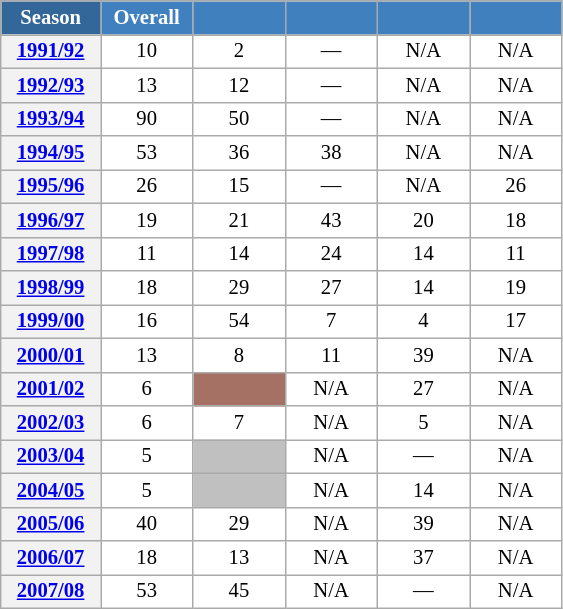<table class="wikitable" style="font-size:86%; text-align:center; border:grey solid 1px; border-collapse:collapse; background:#ffffff;">
<tr>
<th style="background-color:#369; color:white; width:60px;"> Season </th>
<th style="background-color:#4180be; color:white; width:55px;">Overall</th>
<th style="background-color:#4180be; color:white; width:55px;"></th>
<th style="background-color:#4180be; color:white; width:55px;"></th>
<th style="background-color:#4180be; color:white; width:55px;"></th>
<th style="background-color:#4180be; color:white; width:55px;"></th>
</tr>
<tr>
<th scope=row align=center><a href='#'>1991/92</a></th>
<td align=center>10</td>
<td align=center>2</td>
<td align=center>—</td>
<td align=center>N/A</td>
<td align=center>N/A</td>
</tr>
<tr>
<th scope=row align=center><a href='#'>1992/93</a></th>
<td align=center>13</td>
<td align=center>12</td>
<td align=center>—</td>
<td align=center>N/A</td>
<td align=center>N/A</td>
</tr>
<tr>
<th scope=row align=center><a href='#'>1993/94</a></th>
<td align=center>90</td>
<td align=center>50</td>
<td align=center>—</td>
<td align=center>N/A</td>
<td align=center>N/A</td>
</tr>
<tr>
<th scope=row align=center><a href='#'>1994/95</a></th>
<td align=center>53</td>
<td align=center>36</td>
<td align=center>38</td>
<td align=center>N/A</td>
<td align=center>N/A</td>
</tr>
<tr>
<th scope=row align=center><a href='#'>1995/96</a></th>
<td align=center>26</td>
<td align=center>15</td>
<td align=center>—</td>
<td align=center>N/A</td>
<td align=center>26</td>
</tr>
<tr>
<th scope=row align=center><a href='#'>1996/97</a></th>
<td align=center>19</td>
<td align=center>21</td>
<td align=center>43</td>
<td align=center>20</td>
<td align=center>18</td>
</tr>
<tr>
<th scope=row align=center><a href='#'>1997/98</a></th>
<td align=center>11</td>
<td align=center>14</td>
<td align=center>24</td>
<td align=center>14</td>
<td align=center>11</td>
</tr>
<tr>
<th scope=row align=center><a href='#'>1998/99</a></th>
<td align=center>18</td>
<td align=center>29</td>
<td align=center>27</td>
<td align=center>14</td>
<td align=center>19</td>
</tr>
<tr>
<th scope=row align=center><a href='#'>1999/00</a></th>
<td align=center>16</td>
<td align=center>54</td>
<td align=center>7</td>
<td align=center>4</td>
<td align=center>17</td>
</tr>
<tr>
<th scope=row align=center><a href='#'>2000/01</a></th>
<td align=center>13</td>
<td align=center>8</td>
<td align=center>11</td>
<td align=center>39</td>
<td align=center>N/A</td>
</tr>
<tr>
<th scope=row align=center><a href='#'>2001/02</a></th>
<td align=center>6</td>
<td align=center bgcolor=#A57164></td>
<td align=center>N/A</td>
<td align=center>27</td>
<td align=center>N/A</td>
</tr>
<tr>
<th scope=row align=center><a href='#'>2002/03</a></th>
<td align=center>6</td>
<td align=center>7</td>
<td align=center>N/A</td>
<td align=center>5</td>
<td align=center>N/A</td>
</tr>
<tr>
<th scope=row align=center><a href='#'>2003/04</a></th>
<td align=center>5</td>
<td align=center bgcolor=silver></td>
<td align=center>N/A</td>
<td align=center>—</td>
<td align=center>N/A</td>
</tr>
<tr>
<th scope=row align=center><a href='#'>2004/05</a></th>
<td align=center>5</td>
<td align=center bgcolor=silver></td>
<td align=center>N/A</td>
<td align=center>14</td>
<td align=center>N/A</td>
</tr>
<tr>
<th scope=row align=center><a href='#'>2005/06</a></th>
<td align=center>40</td>
<td align=center>29</td>
<td align=center>N/A</td>
<td align=center>39</td>
<td align=center>N/A</td>
</tr>
<tr>
<th scope=row align=center><a href='#'>2006/07</a></th>
<td align=center>18</td>
<td align=center>13</td>
<td align=center>N/A</td>
<td align=center>37</td>
<td align=center>N/A</td>
</tr>
<tr>
<th scope=row align=center><a href='#'>2007/08</a></th>
<td align=center>53</td>
<td align=center>45</td>
<td align=center>N/A</td>
<td align=center>—</td>
<td align=center>N/A</td>
</tr>
</table>
